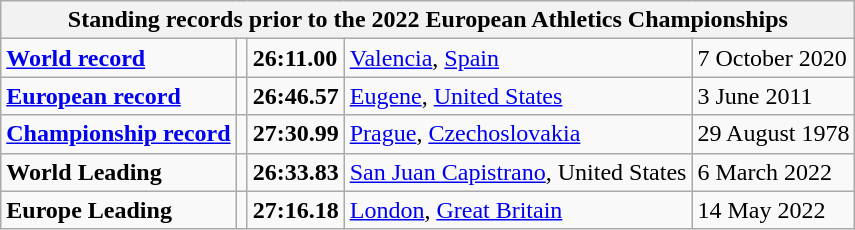<table class="wikitable">
<tr>
<th colspan="5">Standing records prior to the 2022 European Athletics Championships</th>
</tr>
<tr>
<td><strong><a href='#'>World record</a></strong></td>
<td></td>
<td><strong>26:11.00</strong></td>
<td><a href='#'>Valencia</a>, <a href='#'>Spain</a></td>
<td>7 October 2020</td>
</tr>
<tr>
<td><strong><a href='#'>European record</a></strong></td>
<td></td>
<td><strong> 26:46.57 </strong></td>
<td><a href='#'>Eugene</a>, <a href='#'>United States</a></td>
<td>3 June 2011</td>
</tr>
<tr>
<td><strong><a href='#'>Championship record</a></strong></td>
<td></td>
<td><strong>27:30.99</strong></td>
<td><a href='#'>Prague</a>, <a href='#'>Czechoslovakia</a></td>
<td>29 August 1978</td>
</tr>
<tr>
<td><strong>World Leading</strong></td>
<td></td>
<td><strong> 26:33.83  </strong></td>
<td><a href='#'>San Juan Capistrano</a>, United States</td>
<td>6 March 2022</td>
</tr>
<tr>
<td><strong>Europe Leading</strong></td>
<td></td>
<td><strong> 27:16.18  </strong></td>
<td><a href='#'>London</a>, <a href='#'>Great Britain</a></td>
<td>14 May 2022</td>
</tr>
</table>
